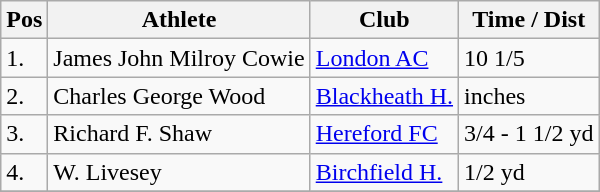<table class="wikitable">
<tr>
<th>Pos</th>
<th>Athlete</th>
<th>Club</th>
<th>Time / Dist</th>
</tr>
<tr>
<td>1.</td>
<td>James John Milroy Cowie</td>
<td><a href='#'>London AC</a></td>
<td>10 1/5</td>
</tr>
<tr>
<td>2.</td>
<td>Charles George Wood</td>
<td><a href='#'>Blackheath H.</a></td>
<td>inches</td>
</tr>
<tr>
<td>3.</td>
<td>Richard F. Shaw</td>
<td><a href='#'>Hereford FC</a></td>
<td>3/4 - 1 1/2 yd</td>
</tr>
<tr>
<td>4.</td>
<td>W. Livesey</td>
<td><a href='#'>Birchfield H.</a></td>
<td>1/2 yd</td>
</tr>
<tr>
</tr>
</table>
